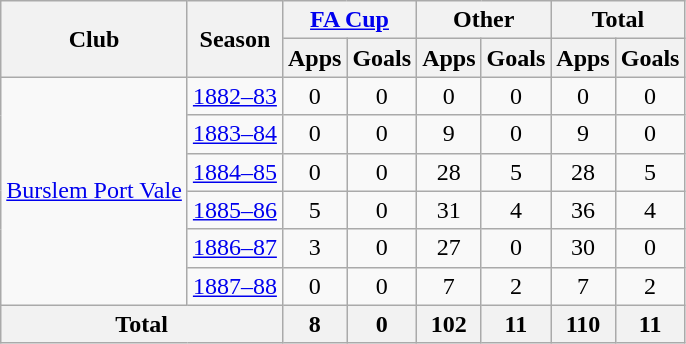<table class="wikitable" style="text-align:center">
<tr>
<th rowspan="2">Club</th>
<th rowspan="2">Season</th>
<th colspan="2"><a href='#'>FA Cup</a></th>
<th colspan="2">Other</th>
<th colspan="2">Total</th>
</tr>
<tr>
<th>Apps</th>
<th>Goals</th>
<th>Apps</th>
<th>Goals</th>
<th>Apps</th>
<th>Goals</th>
</tr>
<tr>
<td rowspan="6"><a href='#'>Burslem Port Vale</a></td>
<td><a href='#'>1882–83</a></td>
<td>0</td>
<td>0</td>
<td>0</td>
<td>0</td>
<td>0</td>
<td>0</td>
</tr>
<tr>
<td><a href='#'>1883–84</a></td>
<td>0</td>
<td>0</td>
<td>9</td>
<td>0</td>
<td>9</td>
<td>0</td>
</tr>
<tr>
<td><a href='#'>1884–85</a></td>
<td>0</td>
<td>0</td>
<td>28</td>
<td>5</td>
<td>28</td>
<td>5</td>
</tr>
<tr>
<td><a href='#'>1885–86</a></td>
<td>5</td>
<td>0</td>
<td>31</td>
<td>4</td>
<td>36</td>
<td>4</td>
</tr>
<tr>
<td><a href='#'>1886–87</a></td>
<td>3</td>
<td>0</td>
<td>27</td>
<td>0</td>
<td>30</td>
<td>0</td>
</tr>
<tr>
<td><a href='#'>1887–88</a></td>
<td>0</td>
<td>0</td>
<td>7</td>
<td>2</td>
<td>7</td>
<td>2</td>
</tr>
<tr>
<th colspan="2">Total</th>
<th>8</th>
<th>0</th>
<th>102</th>
<th>11</th>
<th>110</th>
<th>11</th>
</tr>
</table>
